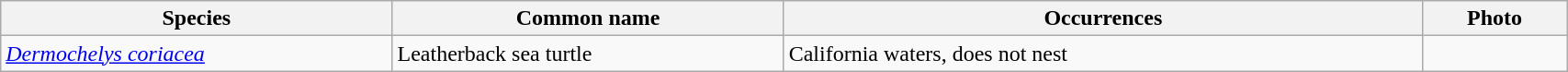<table width=90% class="wikitable">
<tr>
<th width=25%>Species</th>
<th width=25%>Common name</th>
<th>Occurrences</th>
<th>Photo</th>
</tr>
<tr>
<td><em><a href='#'>Dermochelys coriacea</a></em></td>
<td>Leatherback sea turtle</td>
<td>California waters, does not nest</td>
<td></td>
</tr>
</table>
